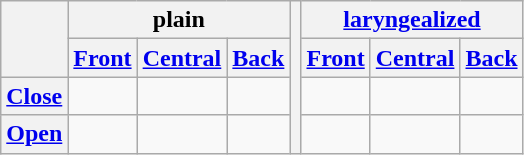<table class="wikitable" style="text-align: center;">
<tr>
<th rowspan=2></th>
<th colspan=3>plain</th>
<th rowspan=4></th>
<th colspan=3><a href='#'>laryngealized</a></th>
</tr>
<tr>
<th><a href='#'>Front</a></th>
<th><a href='#'>Central</a></th>
<th><a href='#'>Back</a></th>
<th><a href='#'>Front</a></th>
<th><a href='#'>Central</a></th>
<th><a href='#'>Back</a></th>
</tr>
<tr>
<th><a href='#'>Close</a></th>
<td>  </td>
<td></td>
<td>  </td>
<td>  </td>
<td></td>
<td>  </td>
</tr>
<tr>
<th><a href='#'>Open</a></th>
<td></td>
<td>  </td>
<td></td>
<td></td>
<td>  </td>
<td></td>
</tr>
</table>
